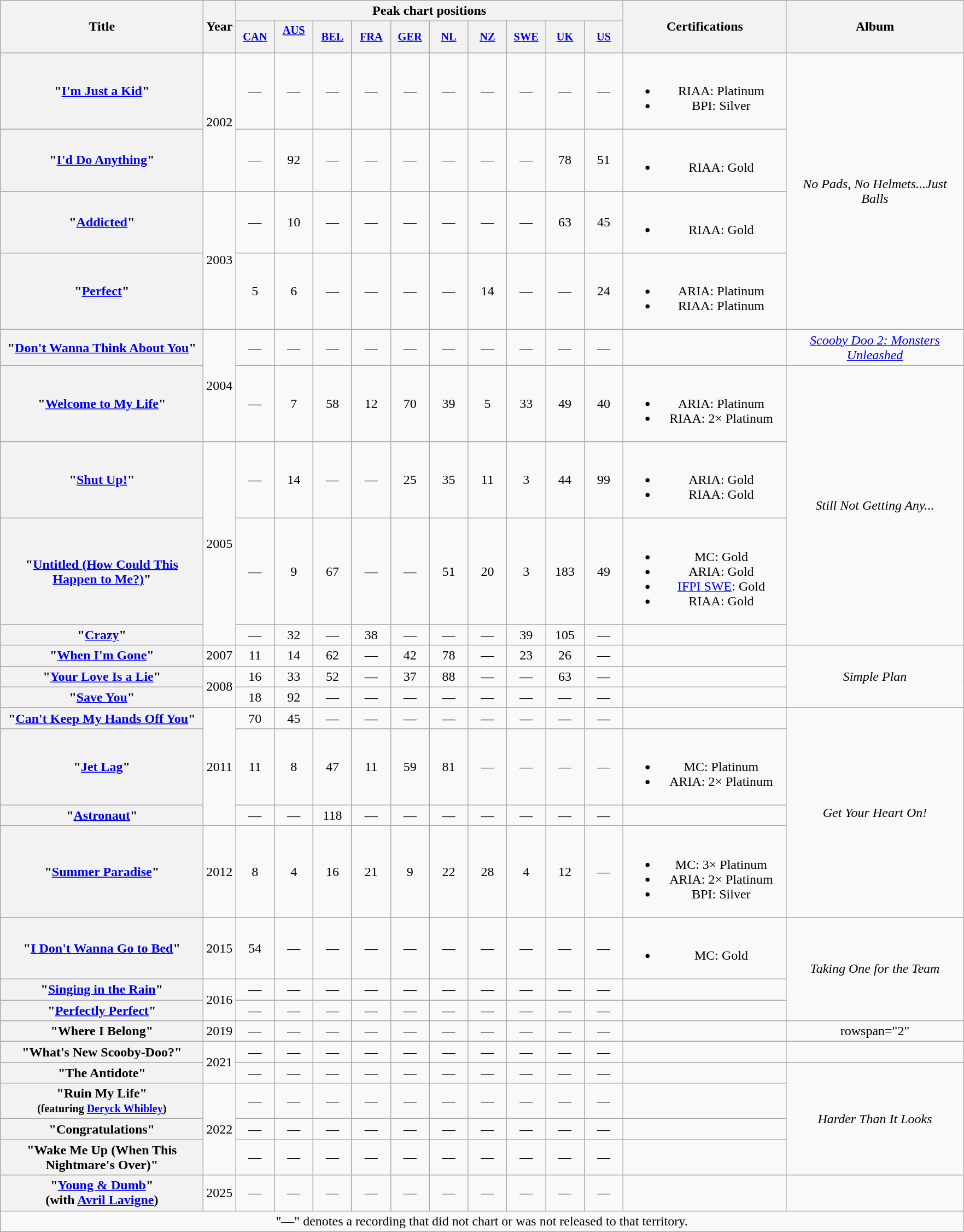<table class="wikitable plainrowheaders" style="text-align:center;">
<tr>
<th scope="col" rowspan="2" style="width:15em;">Title</th>
<th scope="col" rowspan="2" style="width:2em;">Year</th>
<th scope="col" colspan="10" style="width:1em;">Peak chart positions</th>
<th scope="col" rowspan="2" style="width:12em;">Certifications</th>
<th scope="col" rowspan="2" style="width:13em;">Album</th>
</tr>
<tr>
<th scope="col" style="width:3em;font-size:85%;"><a href='#'>CAN</a><br></th>
<th scope="col" style="width:3em;font-size:85%;"><a href='#'>AUS</a><br><br></th>
<th scope="col" style="width:3em;font-size:85%;"><a href='#'>BEL</a><br></th>
<th scope="col" style="width:3em;font-size:85%;"><a href='#'>FRA</a><br></th>
<th scope="col" style="width:3em;font-size:85%;"><a href='#'>GER</a><br></th>
<th scope="col" style="width:3em;font-size:85%;"><a href='#'>NL</a><br></th>
<th scope="col" style="width:3em;font-size:85%;"><a href='#'>NZ</a><br></th>
<th scope="col" style="width:3em;font-size:85%;"><a href='#'>SWE</a><br></th>
<th scope="col" style="width:3em;font-size:85%;"><a href='#'>UK</a><br></th>
<th scope="col" style="width:3em;font-size:85%;"><a href='#'>US</a><br></th>
</tr>
<tr>
<th scope="row">"<a href='#'>I'm Just a Kid</a>"</th>
<td rowspan="2">2002</td>
<td>—</td>
<td>—</td>
<td>—</td>
<td>—</td>
<td>—</td>
<td>—</td>
<td>—</td>
<td>—</td>
<td>—</td>
<td>—</td>
<td><br><ul><li>RIAA: Platinum</li><li>BPI: Silver</li></ul></td>
<td rowspan="4"><em>No Pads, No Helmets...Just Balls</em></td>
</tr>
<tr>
<th scope="row">"<a href='#'>I'd Do Anything</a>"<br></th>
<td>—</td>
<td>92</td>
<td>—</td>
<td>—</td>
<td>—</td>
<td>—</td>
<td>—</td>
<td>—</td>
<td>78</td>
<td>51</td>
<td><br><ul><li>RIAA: Gold</li></ul></td>
</tr>
<tr>
<th scope="row">"<a href='#'>Addicted</a>"</th>
<td rowspan="2">2003</td>
<td>—</td>
<td>10</td>
<td>—</td>
<td>—</td>
<td>—</td>
<td>—</td>
<td>—</td>
<td>—</td>
<td>63</td>
<td>45</td>
<td><br><ul><li>RIAA: Gold</li></ul></td>
</tr>
<tr>
<th scope="row">"<a href='#'>Perfect</a>"</th>
<td>5</td>
<td>6</td>
<td>—</td>
<td>—</td>
<td>—</td>
<td>—</td>
<td>14</td>
<td>—</td>
<td>—</td>
<td>24</td>
<td><br><ul><li>ARIA: Platinum</li><li>RIAA: Platinum</li></ul></td>
</tr>
<tr>
<th scope="row">"<a href='#'>Don't Wanna Think About You</a>"</th>
<td rowspan="2">2004</td>
<td>—</td>
<td>—</td>
<td>—</td>
<td>—</td>
<td>—</td>
<td>—</td>
<td>—</td>
<td>—</td>
<td>—</td>
<td>—</td>
<td></td>
<td><em><a href='#'>Scooby Doo 2: Monsters Unleashed</a></em></td>
</tr>
<tr>
<th scope="row">"<a href='#'>Welcome to My Life</a>"</th>
<td>—</td>
<td>7</td>
<td>58</td>
<td>12</td>
<td>70</td>
<td>39</td>
<td>5</td>
<td>33</td>
<td>49</td>
<td>40</td>
<td><br><ul><li>ARIA: Platinum</li><li>RIAA: 2× Platinum</li></ul></td>
<td rowspan="4"><em>Still Not Getting Any...</em></td>
</tr>
<tr>
<th scope="row">"<a href='#'>Shut Up!</a>"</th>
<td rowspan="3">2005</td>
<td>—</td>
<td>14</td>
<td>—</td>
<td>—</td>
<td>25</td>
<td>35</td>
<td>11</td>
<td>3</td>
<td>44</td>
<td>99</td>
<td><br><ul><li>ARIA: Gold</li><li>RIAA: Gold</li></ul></td>
</tr>
<tr>
<th scope="row">"<a href='#'>Untitled (How Could This Happen to Me?)</a>"</th>
<td>—</td>
<td>9</td>
<td>67</td>
<td>—</td>
<td>—</td>
<td>51</td>
<td>20</td>
<td>3</td>
<td>183</td>
<td>49</td>
<td><br><ul><li>MC: Gold</li><li>ARIA: Gold</li><li><a href='#'>IFPI SWE</a>: Gold</li><li>RIAA: Gold</li></ul></td>
</tr>
<tr>
<th scope="row">"<a href='#'>Crazy</a>"</th>
<td>—</td>
<td>32</td>
<td>—</td>
<td>38</td>
<td>—</td>
<td>—</td>
<td>—</td>
<td>39</td>
<td>105</td>
<td>—</td>
<td></td>
</tr>
<tr>
<th scope="row">"<a href='#'>When I'm Gone</a>"</th>
<td>2007</td>
<td>11</td>
<td>14</td>
<td>62</td>
<td>—</td>
<td>42</td>
<td>78</td>
<td>—</td>
<td>23</td>
<td>26</td>
<td>—</td>
<td></td>
<td rowspan="3"><em>Simple Plan</em></td>
</tr>
<tr>
<th scope="row">"<a href='#'>Your Love Is a Lie</a>"</th>
<td rowspan="2">2008</td>
<td>16</td>
<td>33</td>
<td>52</td>
<td>—</td>
<td>37</td>
<td>88</td>
<td>—</td>
<td>—</td>
<td>63</td>
<td>—</td>
<td></td>
</tr>
<tr>
<th scope="row">"<a href='#'>Save You</a>"</th>
<td>18</td>
<td>92</td>
<td>—</td>
<td>—</td>
<td>—</td>
<td>—</td>
<td>—</td>
<td>—</td>
<td>—</td>
<td>—</td>
<td></td>
</tr>
<tr>
<th scope="row">"<a href='#'>Can't Keep My Hands Off You</a>"<br></th>
<td rowspan="3">2011</td>
<td>70</td>
<td>45</td>
<td>—</td>
<td>—</td>
<td>—</td>
<td>—</td>
<td>—</td>
<td>—</td>
<td>—</td>
<td>—</td>
<td></td>
<td rowspan="4"><em>Get Your Heart On!</em></td>
</tr>
<tr>
<th scope="row">"<a href='#'>Jet Lag</a>"<br></th>
<td>11</td>
<td>8</td>
<td>47</td>
<td>11</td>
<td>59</td>
<td>81</td>
<td>—</td>
<td>—</td>
<td>—</td>
<td>—</td>
<td><br><ul><li>MC: Platinum</li><li>ARIA: 2× Platinum</li></ul></td>
</tr>
<tr>
<th scope="row">"<a href='#'>Astronaut</a>"</th>
<td>—</td>
<td>—</td>
<td>118</td>
<td>—</td>
<td>—</td>
<td>—</td>
<td>—</td>
<td>—</td>
<td>—</td>
<td>—</td>
<td></td>
</tr>
<tr>
<th scope="row">"<a href='#'>Summer Paradise</a>"<br></th>
<td>2012</td>
<td>8</td>
<td>4</td>
<td>16</td>
<td>21</td>
<td>9</td>
<td>22</td>
<td>28</td>
<td>4</td>
<td>12</td>
<td>—</td>
<td><br><ul><li>MC: 3× Platinum</li><li>ARIA: 2× Platinum</li><li>BPI: Silver</li></ul></td>
</tr>
<tr>
<th scope="row">"<a href='#'>I Don't Wanna Go to Bed</a>"<br></th>
<td>2015</td>
<td>54</td>
<td>—</td>
<td>—</td>
<td>—</td>
<td>—</td>
<td>—</td>
<td>—</td>
<td>—</td>
<td>—</td>
<td>—</td>
<td><br><ul><li>MC: Gold</li></ul></td>
<td rowspan="3"><em>Taking One for the Team</em></td>
</tr>
<tr>
<th scope="row">"<a href='#'>Singing in the Rain</a>"</th>
<td rowspan="2">2016</td>
<td>—</td>
<td>—</td>
<td>—</td>
<td>—</td>
<td>—</td>
<td>—</td>
<td>—</td>
<td>—</td>
<td>—</td>
<td>—</td>
<td></td>
</tr>
<tr>
<th scope="row">"<a href='#'>Perfectly Perfect</a>"</th>
<td>—</td>
<td>—</td>
<td>—</td>
<td>—</td>
<td>—</td>
<td>—</td>
<td>—</td>
<td>—</td>
<td>—</td>
<td>—</td>
<td></td>
</tr>
<tr>
<th scope="row">"Where I Belong"<br></th>
<td>2019</td>
<td>—</td>
<td>—</td>
<td>—</td>
<td>—</td>
<td>—</td>
<td>—</td>
<td>—</td>
<td>—</td>
<td>—</td>
<td>—</td>
<td></td>
<td>rowspan="2" </td>
</tr>
<tr>
<th scope="row">"What's New Scooby-Doo?"</th>
<td rowspan="2">2021</td>
<td>—</td>
<td>—</td>
<td>—</td>
<td>—</td>
<td>—</td>
<td>—</td>
<td>—</td>
<td>—</td>
<td>—</td>
<td>—</td>
<td></td>
</tr>
<tr>
<th scope="row">"The Antidote"</th>
<td>—</td>
<td>—</td>
<td>—</td>
<td>—</td>
<td>—</td>
<td>—</td>
<td>—</td>
<td>—</td>
<td>—</td>
<td>—</td>
<td></td>
<td rowspan="4"><em>Harder Than It Looks</em></td>
</tr>
<tr>
<th scope="row">"Ruin My Life"<br><small>(featuring <a href='#'>Deryck Whibley</a>)</small></th>
<td rowspan="3">2022</td>
<td>—</td>
<td>—</td>
<td>—</td>
<td>—</td>
<td>—</td>
<td>—</td>
<td>—</td>
<td>—</td>
<td>—</td>
<td>—</td>
<td></td>
</tr>
<tr>
<th scope="row">"Congratulations"</th>
<td>—</td>
<td>—</td>
<td>—</td>
<td>—</td>
<td>—</td>
<td>—</td>
<td>—</td>
<td>—</td>
<td>—</td>
<td>—</td>
<td></td>
</tr>
<tr>
<th scope="row">"Wake Me Up (When This Nightmare's Over)"</th>
<td>—</td>
<td>—</td>
<td>—</td>
<td>—</td>
<td>—</td>
<td>—</td>
<td>—</td>
<td>—</td>
<td>—</td>
<td>—</td>
<td></td>
</tr>
<tr>
<th scope="row">"<a href='#'>Young & Dumb</a>"<br><span>(with <a href='#'>Avril Lavigne</a>)</span></th>
<td>2025</td>
<td>—</td>
<td>—</td>
<td>—</td>
<td>—</td>
<td>—</td>
<td>—</td>
<td>—</td>
<td>—</td>
<td>—</td>
<td>—</td>
<td></td>
<td></td>
</tr>
<tr>
<td colspan="14">"—" denotes a recording that did not chart or was not released to that territory.</td>
</tr>
</table>
